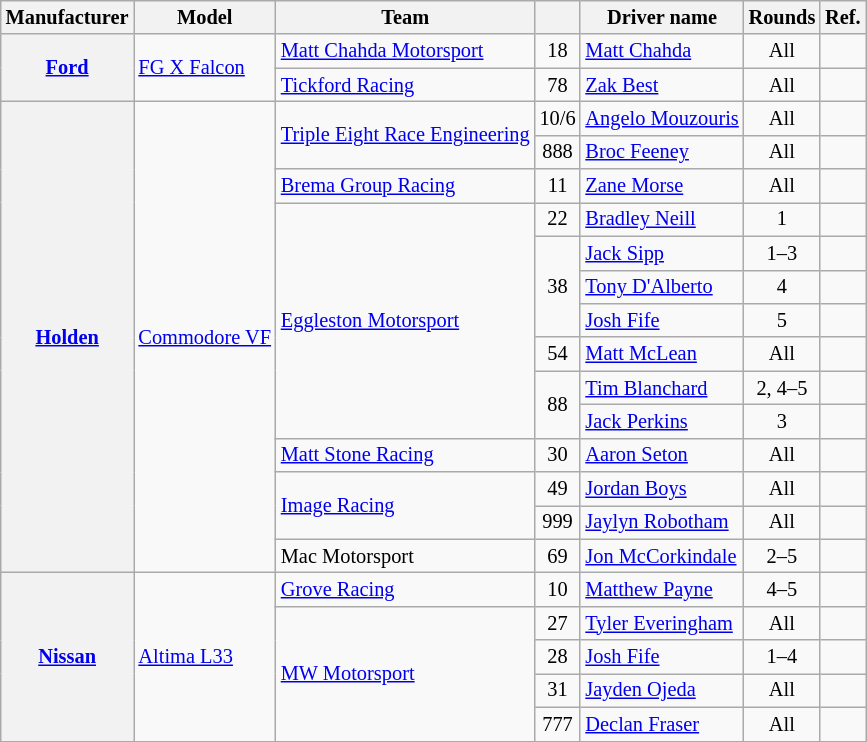<table class="wikitable" style="font-size: 85%">
<tr>
<th>Manufacturer</th>
<th>Model</th>
<th>Team</th>
<th></th>
<th>Driver name</th>
<th>Rounds</th>
<th>Ref.</th>
</tr>
<tr>
<th rowspan="2"><a href='#'>Ford</a></th>
<td rowspan="2"><a href='#'>FG X Falcon</a></td>
<td><a href='#'>Matt Chahda Motorsport</a></td>
<td align="center">18</td>
<td> <a href='#'>Matt Chahda</a></td>
<td align="center">All</td>
<td align="center"></td>
</tr>
<tr>
<td><a href='#'>Tickford Racing</a></td>
<td align="center">78</td>
<td> <a href='#'>Zak Best</a></td>
<td align="center">All</td>
<td align="center"></td>
</tr>
<tr>
<th rowspan="14"><a href='#'>Holden</a></th>
<td rowspan="14"><a href='#'>Commodore VF</a></td>
<td rowspan="2"><a href='#'>Triple Eight Race Engineering</a></td>
<td align="center">10/6</td>
<td> <a href='#'>Angelo Mouzouris</a></td>
<td align="center">All</td>
<td align="center"></td>
</tr>
<tr>
<td align="center">888</td>
<td> <a href='#'>Broc Feeney</a></td>
<td align="center">All</td>
<td align="center"></td>
</tr>
<tr>
<td><a href='#'>Brema Group Racing</a></td>
<td align="center">11</td>
<td> <a href='#'>Zane Morse</a></td>
<td align="center">All</td>
<td align="center"></td>
</tr>
<tr>
<td rowspan="7"><a href='#'>Eggleston Motorsport</a></td>
<td align="center">22</td>
<td> <a href='#'>Bradley Neill</a></td>
<td align="center">1</td>
<td align="center"></td>
</tr>
<tr>
<td rowspan=3 align="center">38</td>
<td> <a href='#'>Jack Sipp</a></td>
<td align="center">1–3</td>
<td align="center"></td>
</tr>
<tr>
<td> <a href='#'>Tony D'Alberto</a></td>
<td align=center>4</td>
<td align=center></td>
</tr>
<tr>
<td> <a href='#'>Josh Fife</a></td>
<td align=center>5</td>
<td align=center></td>
</tr>
<tr>
<td align="center">54</td>
<td> <a href='#'>Matt McLean</a></td>
<td align="center">All</td>
<td align="center"></td>
</tr>
<tr>
<td rowspan=2 align="center">88</td>
<td> <a href='#'>Tim Blanchard</a></td>
<td align="center">2, 4–5</td>
<td align="center"></td>
</tr>
<tr>
<td> <a href='#'>Jack Perkins</a></td>
<td align="center">3</td>
<td align="center"></td>
</tr>
<tr>
<td><a href='#'>Matt Stone Racing</a></td>
<td align="center">30</td>
<td> <a href='#'>Aaron Seton</a></td>
<td align="center">All</td>
<td align="center"></td>
</tr>
<tr>
<td rowspan="2"><a href='#'>Image Racing</a></td>
<td align="center">49</td>
<td> <a href='#'>Jordan Boys</a></td>
<td align="center">All</td>
<td align="center"></td>
</tr>
<tr>
<td align="center">999</td>
<td> <a href='#'>Jaylyn Robotham</a></td>
<td align="center">All</td>
<td align="center"></td>
</tr>
<tr>
<td>Mac Motorsport</td>
<td align="center">69</td>
<td> <a href='#'>Jon McCorkindale</a></td>
<td align="center">2–5</td>
<td align="center"></td>
</tr>
<tr>
<th rowspan="5"><a href='#'>Nissan</a></th>
<td rowspan="5"><a href='#'>Altima L33</a></td>
<td><a href='#'>Grove Racing</a></td>
<td align=center>10</td>
<td> <a href='#'>Matthew Payne</a></td>
<td align=center>4–5</td>
<td align=center></td>
</tr>
<tr>
<td rowspan="4"><a href='#'>MW Motorsport</a></td>
<td align="center">27</td>
<td> <a href='#'>Tyler Everingham</a></td>
<td align="center">All</td>
<td align="center"></td>
</tr>
<tr>
<td align="center">28</td>
<td> <a href='#'>Josh Fife</a></td>
<td align="center">1–4</td>
<td align="center"></td>
</tr>
<tr>
<td align="center">31</td>
<td> <a href='#'>Jayden Ojeda</a></td>
<td align="center">All</td>
<td align="center"></td>
</tr>
<tr>
<td align="center">777</td>
<td> <a href='#'>Declan Fraser</a></td>
<td align="center">All</td>
<td align="center"></td>
</tr>
<tr>
</tr>
</table>
